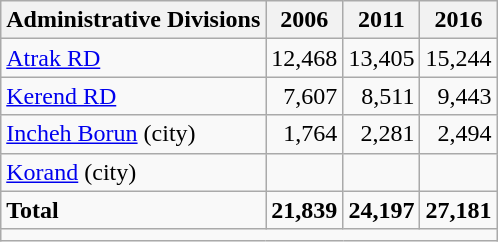<table class="wikitable">
<tr>
<th>Administrative Divisions</th>
<th>2006</th>
<th>2011</th>
<th>2016</th>
</tr>
<tr>
<td><a href='#'>Atrak RD</a></td>
<td style="text-align: right;">12,468</td>
<td style="text-align: right;">13,405</td>
<td style="text-align: right;">15,244</td>
</tr>
<tr>
<td><a href='#'>Kerend RD</a></td>
<td style="text-align: right;">7,607</td>
<td style="text-align: right;">8,511</td>
<td style="text-align: right;">9,443</td>
</tr>
<tr>
<td><a href='#'>Incheh Borun</a> (city)</td>
<td style="text-align: right;">1,764</td>
<td style="text-align: right;">2,281</td>
<td style="text-align: right;">2,494</td>
</tr>
<tr>
<td><a href='#'>Korand</a> (city)</td>
<td style="text-align: right;"></td>
<td style="text-align: right;"></td>
<td style="text-align: right;"></td>
</tr>
<tr>
<td><strong>Total</strong></td>
<td style="text-align: right;"><strong>21,839</strong></td>
<td style="text-align: right;"><strong>24,197</strong></td>
<td style="text-align: right;"><strong>27,181</strong></td>
</tr>
<tr>
<td colspan=4></td>
</tr>
</table>
